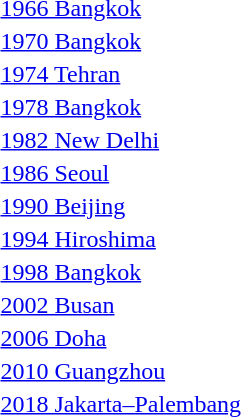<table>
<tr>
<td><a href='#'>1966 Bangkok</a></td>
<td></td>
<td></td>
<td></td>
</tr>
<tr>
<td><a href='#'>1970 Bangkok</a></td>
<td></td>
<td></td>
<td></td>
</tr>
<tr>
<td><a href='#'>1974 Tehran</a></td>
<td></td>
<td></td>
<td></td>
</tr>
<tr>
<td><a href='#'>1978 Bangkok</a></td>
<td></td>
<td></td>
<td></td>
</tr>
<tr>
<td><a href='#'>1982 New Delhi</a></td>
<td></td>
<td></td>
<td></td>
</tr>
<tr>
<td><a href='#'>1986 Seoul</a></td>
<td></td>
<td></td>
<td></td>
</tr>
<tr>
<td><a href='#'>1990 Beijing</a></td>
<td></td>
<td></td>
<td></td>
</tr>
<tr>
<td><a href='#'>1994 Hiroshima</a></td>
<td></td>
<td></td>
<td></td>
</tr>
<tr>
<td><a href='#'>1998 Bangkok</a></td>
<td></td>
<td></td>
<td></td>
</tr>
<tr>
<td><a href='#'>2002 Busan</a></td>
<td></td>
<td></td>
<td></td>
</tr>
<tr>
<td><a href='#'>2006 Doha</a></td>
<td></td>
<td></td>
<td></td>
</tr>
<tr>
<td><a href='#'>2010 Guangzhou</a></td>
<td></td>
<td></td>
<td></td>
</tr>
<tr>
<td><a href='#'>2018 Jakarta–Palembang</a></td>
<td></td>
<td></td>
<td></td>
</tr>
</table>
